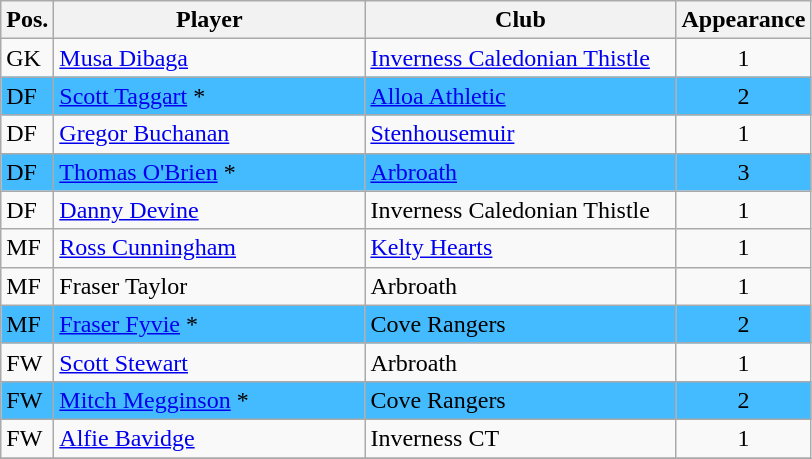<table class="wikitable">
<tr>
<th>Pos.</th>
<th>Player</th>
<th>Club</th>
<th>Appearance</th>
</tr>
<tr>
<td>GK</td>
<td style="width:200px;"><a href='#'>Musa Dibaga</a></td>
<td style="width:200px;"><a href='#'>Inverness Caledonian Thistle</a></td>
<td align="center">1</td>
</tr>
<tr style="background:#44bbff;">
<td>DF</td>
<td><a href='#'>Scott Taggart</a> *</td>
<td><a href='#'>Alloa Athletic</a></td>
<td align="center">2</td>
</tr>
<tr>
<td>DF</td>
<td><a href='#'>Gregor Buchanan</a></td>
<td><a href='#'>Stenhousemuir</a></td>
<td align="center">1</td>
</tr>
<tr style="background:#44bbff;">
<td>DF</td>
<td><a href='#'>Thomas O'Brien</a> *</td>
<td><a href='#'>Arbroath</a></td>
<td align="center">3</td>
</tr>
<tr>
<td>DF</td>
<td><a href='#'>Danny Devine</a></td>
<td>Inverness Caledonian Thistle</td>
<td align="center">1</td>
</tr>
<tr>
<td>MF</td>
<td><a href='#'>Ross Cunningham</a></td>
<td><a href='#'>Kelty Hearts</a></td>
<td align="center">1</td>
</tr>
<tr>
<td>MF</td>
<td>Fraser Taylor</td>
<td>Arbroath</td>
<td align="center">1</td>
</tr>
<tr style="background:#44bbff;">
<td>MF</td>
<td><a href='#'>Fraser Fyvie</a> *</td>
<td>Cove Rangers</td>
<td align="center">2</td>
</tr>
<tr>
<td>FW</td>
<td><a href='#'>Scott Stewart</a></td>
<td>Arbroath</td>
<td align="center">1</td>
</tr>
<tr style="background:#44bbff;">
<td>FW</td>
<td><a href='#'>Mitch Megginson</a> *</td>
<td>Cove Rangers</td>
<td align="center">2</td>
</tr>
<tr>
<td>FW</td>
<td><a href='#'>Alfie Bavidge</a></td>
<td>Inverness CT</td>
<td align="center">1</td>
</tr>
<tr>
</tr>
</table>
